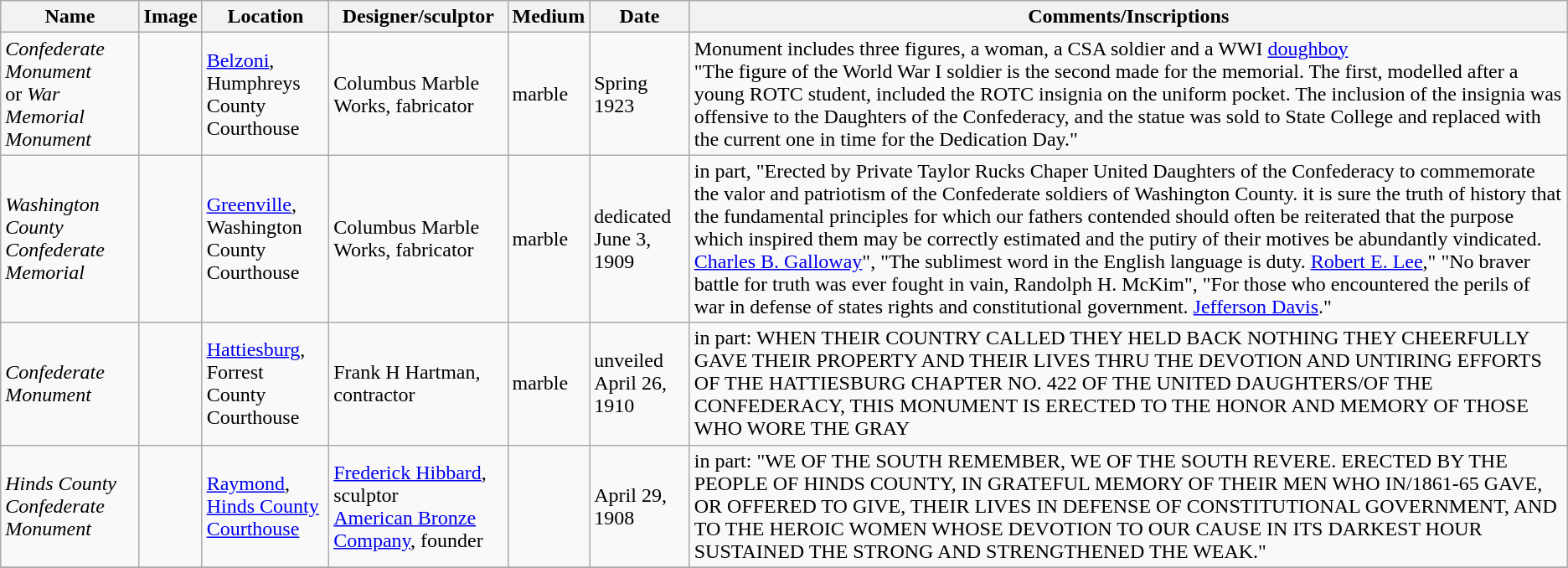<table class="wikitable sortable">
<tr>
<th>Name</th>
<th>Image</th>
<th>Location</th>
<th>Designer/sculptor</th>
<th>Medium</th>
<th>Date</th>
<th>Comments/Inscriptions</th>
</tr>
<tr>
<td><em>Confederate Monument</em><br> or <em>War Memorial Monument</em></td>
<td></td>
<td><a href='#'>Belzoni</a>,<br>Humphreys County Courthouse</td>
<td>Columbus Marble Works, fabricator</td>
<td>marble</td>
<td>Spring 1923</td>
<td>Monument includes three figures, a woman, a CSA soldier and a WWI <a href='#'>doughboy</a><br>"The figure of the World War I soldier is the second made for the memorial. The first, modelled after a young ROTC student, included the ROTC insignia on the uniform pocket. The inclusion of the insignia was offensive to the Daughters of the Confederacy, and the statue was sold to State College and replaced with the current one in time for the Dedication Day."</td>
</tr>
<tr>
<td><em>Washington County Confederate Memorial</em></td>
<td></td>
<td><a href='#'>Greenville</a>,<br>Washington County Courthouse</td>
<td>Columbus Marble Works, fabricator</td>
<td>marble</td>
<td>dedicated June 3, 1909</td>
<td>in part, "Erected by Private Taylor Rucks Chaper United Daughters of the Confederacy to commemorate the valor and patriotism of the Confederate soldiers of Washington County.  it is sure the truth of history that the fundamental principles for which our fathers contended should often be reiterated that the purpose which inspired them may be correctly estimated and the putiry of their motives be abundantly vindicated. <a href='#'>Charles B. Galloway</a>", "The sublimest word in the English language is duty. <a href='#'>Robert E. Lee</a>," "No braver battle for truth was ever fought in vain, Randolph H. McKim",   "For those who encountered the perils of war in defense of states rights and constitutional government. <a href='#'>Jefferson Davis</a>."</td>
</tr>
<tr>
<td><em>Confederate Monument</em></td>
<td></td>
<td><a href='#'>Hattiesburg</a>,<br>Forrest County Courthouse</td>
<td>Frank H Hartman, contractor</td>
<td>marble</td>
<td>unveiled April 26, 1910 </td>
<td>in part: WHEN THEIR COUNTRY CALLED THEY HELD BACK NOTHING THEY CHEERFULLY GAVE THEIR PROPERTY AND THEIR LIVES THRU THE DEVOTION AND UNTIRING EFFORTS OF THE HATTIESBURG CHAPTER NO. 422 OF THE UNITED DAUGHTERS/OF THE CONFEDERACY, THIS MONUMENT IS ERECTED TO THE HONOR AND MEMORY OF THOSE WHO WORE THE GRAY</td>
</tr>
<tr>
<td><em>Hinds County Confederate Monument</em></td>
<td></td>
<td><a href='#'>Raymond</a>,<br> <a href='#'>Hinds County Courthouse</a></td>
<td><a href='#'>Frederick Hibbard</a>, sculptor<br><a href='#'>American Bronze Company</a>, founder</td>
<td></td>
<td>April 29, 1908 </td>
<td>in part: "WE OF THE SOUTH REMEMBER, WE OF THE SOUTH REVERE.  ERECTED BY THE PEOPLE OF HINDS COUNTY, IN GRATEFUL MEMORY OF THEIR MEN WHO IN/1861-65 GAVE, OR OFFERED TO GIVE, THEIR LIVES IN DEFENSE OF CONSTITUTIONAL GOVERNMENT, AND TO THE HEROIC WOMEN WHOSE DEVOTION TO OUR CAUSE IN ITS DARKEST HOUR SUSTAINED THE STRONG AND STRENGTHENED THE WEAK."</td>
</tr>
<tr>
</tr>
</table>
